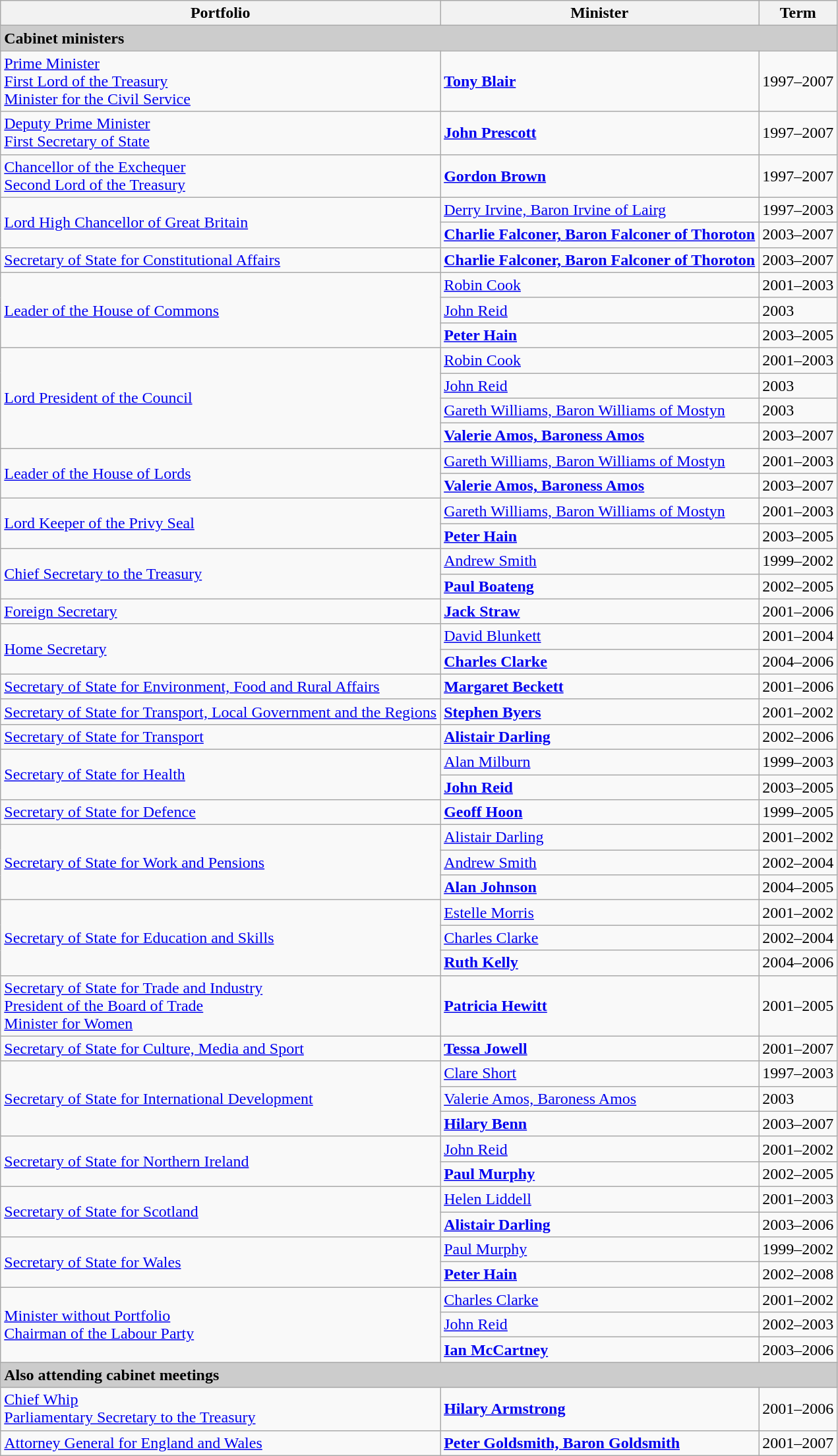<table class="wikitable">
<tr>
<th>Portfolio</th>
<th>Minister</th>
<th>Term</th>
</tr>
<tr>
<td colspan="3" style="background:#cccccc"><strong>Cabinet ministers</strong></td>
</tr>
<tr>
<td><a href='#'>Prime Minister</a><br><a href='#'>First Lord of the Treasury</a><br><a href='#'>Minister for the Civil Service</a></td>
<td><strong><a href='#'>Tony Blair</a></strong></td>
<td>1997–2007</td>
</tr>
<tr>
<td><a href='#'>Deputy Prime Minister</a><br><a href='#'>First Secretary of State</a></td>
<td><strong><a href='#'>John Prescott</a></strong></td>
<td>1997–2007</td>
</tr>
<tr>
<td><a href='#'>Chancellor of the Exchequer</a><br><a href='#'>Second Lord of the Treasury</a></td>
<td><strong><a href='#'>Gordon Brown</a></strong></td>
<td>1997–2007</td>
</tr>
<tr>
<td rowspan="2"><a href='#'>Lord High Chancellor of Great Britain</a></td>
<td><a href='#'>Derry Irvine, Baron Irvine of Lairg</a></td>
<td>1997–2003</td>
</tr>
<tr>
<td><strong><a href='#'>Charlie Falconer, Baron Falconer of Thoroton</a></strong></td>
<td>2003–2007</td>
</tr>
<tr>
<td><a href='#'>Secretary of State for Constitutional Affairs</a></td>
<td><strong><a href='#'>Charlie Falconer, Baron Falconer of Thoroton</a></strong></td>
<td>2003–2007</td>
</tr>
<tr>
<td rowspan="3"><a href='#'>Leader of the House of Commons</a></td>
<td><a href='#'>Robin Cook</a></td>
<td>2001–2003</td>
</tr>
<tr>
<td><a href='#'>John Reid</a></td>
<td>2003</td>
</tr>
<tr>
<td><strong><a href='#'>Peter Hain</a></strong> </td>
<td>2003–2005</td>
</tr>
<tr>
<td rowspan="4"><a href='#'>Lord President of the Council</a></td>
<td><a href='#'>Robin Cook</a></td>
<td>2001–2003</td>
</tr>
<tr>
<td><a href='#'>John Reid</a></td>
<td>2003</td>
</tr>
<tr>
<td><a href='#'>Gareth Williams, Baron Williams of Mostyn</a></td>
<td>2003</td>
</tr>
<tr>
<td><strong><a href='#'>Valerie Amos, Baroness Amos</a></strong></td>
<td>2003–2007</td>
</tr>
<tr>
<td rowspan="2"><a href='#'>Leader of the House of Lords</a></td>
<td><a href='#'>Gareth Williams, Baron Williams of Mostyn</a></td>
<td>2001–2003</td>
</tr>
<tr>
<td><strong><a href='#'>Valerie Amos, Baroness Amos</a></strong></td>
<td>2003–2007</td>
</tr>
<tr>
<td rowspan="2"><a href='#'>Lord Keeper of the Privy Seal</a></td>
<td><a href='#'>Gareth Williams, Baron Williams of Mostyn</a></td>
<td>2001–2003</td>
</tr>
<tr>
<td><strong><a href='#'>Peter Hain</a></strong></td>
<td>2003–2005</td>
</tr>
<tr>
<td rowspan="2"><a href='#'>Chief Secretary to the Treasury</a></td>
<td><a href='#'>Andrew Smith</a></td>
<td>1999–2002</td>
</tr>
<tr>
<td><strong><a href='#'>Paul Boateng</a></strong></td>
<td>2002–2005</td>
</tr>
<tr>
<td><a href='#'>Foreign Secretary</a></td>
<td><strong><a href='#'>Jack Straw</a></strong></td>
<td>2001–2006</td>
</tr>
<tr>
<td rowspan="2"><a href='#'>Home Secretary</a></td>
<td><a href='#'>David Blunkett</a></td>
<td>2001–2004</td>
</tr>
<tr>
<td><strong><a href='#'>Charles Clarke</a></strong></td>
<td>2004–2006</td>
</tr>
<tr>
<td><a href='#'>Secretary of State for Environment, Food and Rural Affairs</a></td>
<td><strong><a href='#'>Margaret Beckett</a></strong></td>
<td>2001–2006</td>
</tr>
<tr>
<td><a href='#'>Secretary of State for Transport, Local Government and the Regions</a></td>
<td><strong><a href='#'>Stephen Byers</a></strong></td>
<td>2001–2002</td>
</tr>
<tr>
<td><a href='#'>Secretary of State for Transport</a></td>
<td><strong><a href='#'>Alistair Darling</a></strong></td>
<td>2002–2006</td>
</tr>
<tr>
<td rowspan="2"><a href='#'>Secretary of State for Health</a></td>
<td><a href='#'>Alan Milburn</a></td>
<td>1999–2003</td>
</tr>
<tr>
<td><strong><a href='#'>John Reid</a></strong></td>
<td>2003–2005</td>
</tr>
<tr>
<td><a href='#'>Secretary of State for Defence</a></td>
<td><strong><a href='#'>Geoff Hoon</a></strong></td>
<td>1999–2005</td>
</tr>
<tr>
<td rowspan="3"><a href='#'>Secretary of State for Work and Pensions</a></td>
<td><a href='#'>Alistair Darling</a></td>
<td>2001–2002</td>
</tr>
<tr>
<td><a href='#'>Andrew Smith</a></td>
<td>2002–2004</td>
</tr>
<tr>
<td><strong><a href='#'>Alan Johnson</a></strong></td>
<td>2004–2005</td>
</tr>
<tr>
<td rowspan="3"><a href='#'>Secretary of State for Education and Skills</a></td>
<td><a href='#'>Estelle Morris</a></td>
<td>2001–2002</td>
</tr>
<tr>
<td><a href='#'>Charles Clarke</a></td>
<td>2002–2004</td>
</tr>
<tr>
<td><strong><a href='#'>Ruth Kelly</a></strong></td>
<td>2004–2006</td>
</tr>
<tr>
<td><a href='#'>Secretary of State for Trade and Industry</a><br><a href='#'>President of the Board of Trade</a><br><a href='#'>Minister for Women</a></td>
<td><strong><a href='#'>Patricia Hewitt</a></strong></td>
<td>2001–2005</td>
</tr>
<tr>
<td><a href='#'>Secretary of State for Culture, Media and Sport</a></td>
<td><strong><a href='#'>Tessa Jowell</a></strong></td>
<td>2001–2007</td>
</tr>
<tr>
<td rowspan="3"><a href='#'>Secretary of State for International Development</a></td>
<td><a href='#'>Clare Short</a></td>
<td>1997–2003</td>
</tr>
<tr>
<td><a href='#'>Valerie Amos, Baroness Amos</a></td>
<td>2003</td>
</tr>
<tr>
<td><strong><a href='#'>Hilary Benn</a></strong></td>
<td>2003–2007</td>
</tr>
<tr>
<td rowspan="2"><a href='#'>Secretary of State for Northern Ireland</a></td>
<td><a href='#'>John Reid</a></td>
<td>2001–2002</td>
</tr>
<tr>
<td><strong><a href='#'>Paul Murphy</a></strong></td>
<td>2002–2005</td>
</tr>
<tr>
<td rowspan="2"><a href='#'>Secretary of State for Scotland</a></td>
<td><a href='#'>Helen Liddell</a></td>
<td>2001–2003</td>
</tr>
<tr>
<td><strong><a href='#'>Alistair Darling</a></strong></td>
<td>2003–2006</td>
</tr>
<tr>
<td rowspan="2"><a href='#'>Secretary of State for Wales</a></td>
<td><a href='#'>Paul Murphy</a></td>
<td>1999–2002</td>
</tr>
<tr>
<td><strong><a href='#'>Peter Hain</a></strong></td>
<td>2002–2008</td>
</tr>
<tr>
<td rowspan="3"><a href='#'>Minister without Portfolio</a><br><a href='#'>Chairman of the Labour Party</a></td>
<td><a href='#'>Charles Clarke</a></td>
<td>2001–2002</td>
</tr>
<tr>
<td><a href='#'>John Reid</a></td>
<td>2002–2003</td>
</tr>
<tr>
<td><strong><a href='#'>Ian McCartney</a></strong></td>
<td>2003–2006</td>
</tr>
<tr>
<td colspan="3" style="background:#cccccc;"><strong>Also attending cabinet meetings</strong></td>
</tr>
<tr>
<td><a href='#'>Chief Whip</a><br><a href='#'>Parliamentary Secretary to the Treasury</a></td>
<td><strong><a href='#'>Hilary Armstrong</a></strong></td>
<td>2001–2006</td>
</tr>
<tr>
<td><a href='#'>Attorney General for England and Wales</a></td>
<td><strong><a href='#'>Peter Goldsmith, Baron Goldsmith</a></strong></td>
<td>2001–2007</td>
</tr>
</table>
